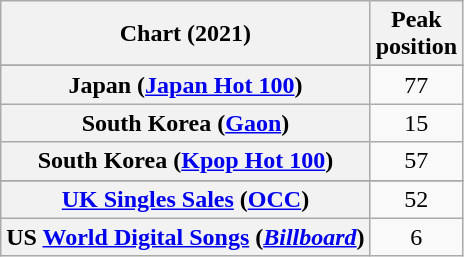<table class="wikitable sortable plainrowheaders" style="text-align:center">
<tr>
<th scope="col">Chart (2021)</th>
<th scope="col">Peak<br>position</th>
</tr>
<tr>
</tr>
<tr>
<th scope="row">Japan (<a href='#'>Japan Hot 100</a>)</th>
<td>77</td>
</tr>
<tr>
<th scope="row">South Korea (<a href='#'>Gaon</a>)</th>
<td>15</td>
</tr>
<tr>
<th scope="row">South Korea (<a href='#'>Kpop Hot 100</a>)</th>
<td>57</td>
</tr>
<tr>
</tr>
<tr>
<th scope="row"><a href='#'>UK Singles Sales</a> (<a href='#'>OCC</a>)</th>
<td>52</td>
</tr>
<tr>
<th scope="row">US <a href='#'>World Digital Songs</a> (<em><a href='#'>Billboard</a></em>)</th>
<td>6</td>
</tr>
</table>
